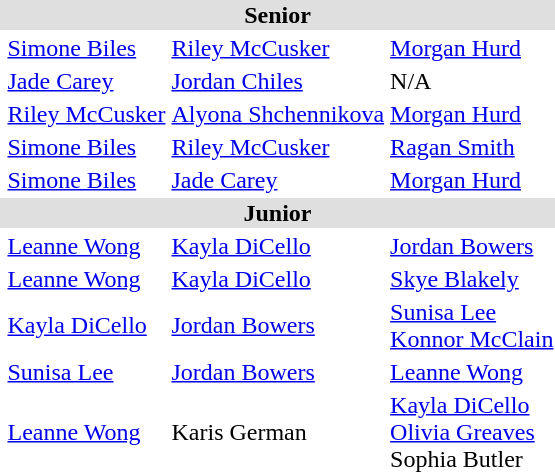<table>
<tr bgcolor="DFDFDF">
<td colspan="5" align="center"><strong>Senior</strong></td>
</tr>
<tr>
<td></td>
<td><a href='#'>Simone Biles</a></td>
<td><a href='#'>Riley McCusker</a></td>
<td><a href='#'>Morgan Hurd</a></td>
</tr>
<tr>
<td></td>
<td><a href='#'>Jade Carey</a></td>
<td><a href='#'>Jordan Chiles</a></td>
<td>N/A</td>
</tr>
<tr>
<td></td>
<td><a href='#'>Riley McCusker</a></td>
<td><a href='#'>Alyona Shchennikova</a></td>
<td><a href='#'>Morgan Hurd</a></td>
</tr>
<tr>
<td></td>
<td><a href='#'>Simone Biles</a></td>
<td><a href='#'>Riley McCusker</a></td>
<td><a href='#'>Ragan Smith</a></td>
</tr>
<tr>
<td></td>
<td><a href='#'>Simone Biles</a></td>
<td><a href='#'>Jade Carey</a></td>
<td><a href='#'>Morgan Hurd</a></td>
</tr>
<tr bgcolor="DFDFDF">
<td colspan="5" align="center"><strong>Junior</strong></td>
</tr>
<tr>
<td></td>
<td><a href='#'>Leanne Wong</a></td>
<td><a href='#'>Kayla DiCello</a></td>
<td><a href='#'>Jordan Bowers</a></td>
</tr>
<tr>
<td></td>
<td><a href='#'>Leanne Wong</a></td>
<td><a href='#'>Kayla DiCello</a></td>
<td><a href='#'>Skye Blakely</a></td>
</tr>
<tr>
<td></td>
<td><a href='#'>Kayla DiCello</a></td>
<td><a href='#'>Jordan Bowers</a></td>
<td><a href='#'>Sunisa Lee</a><br><a href='#'>Konnor McClain</a></td>
</tr>
<tr>
<td></td>
<td><a href='#'>Sunisa Lee</a></td>
<td><a href='#'>Jordan Bowers</a></td>
<td><a href='#'>Leanne Wong</a></td>
</tr>
<tr>
<td></td>
<td><a href='#'>Leanne Wong</a></td>
<td>Karis German</td>
<td><a href='#'>Kayla DiCello</a><br><a href='#'>Olivia Greaves</a><br>Sophia Butler</td>
</tr>
</table>
